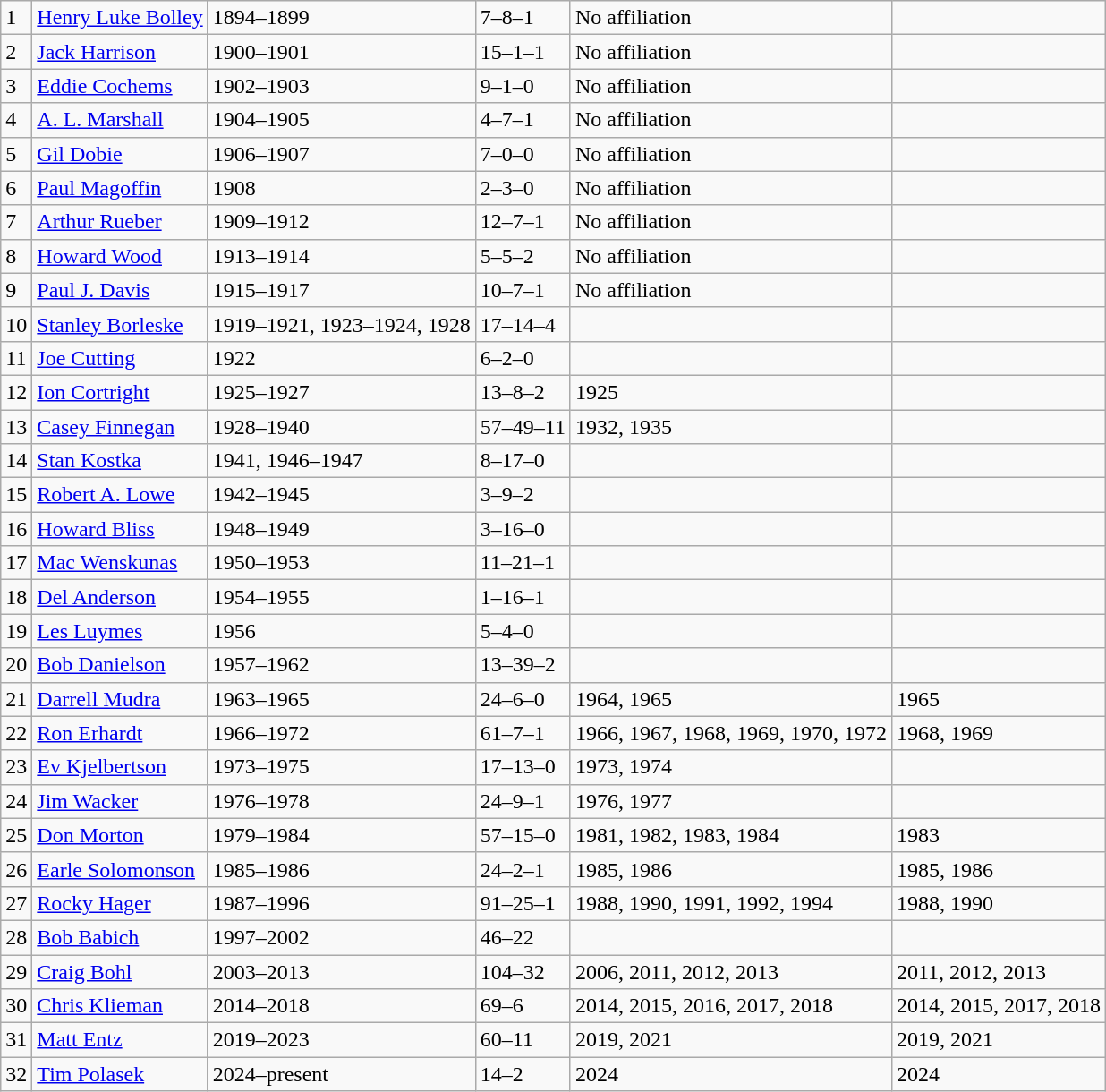<table class="wikitable">
<tr>
<td>1</td>
<td><a href='#'>Henry Luke Bolley</a></td>
<td>1894–1899</td>
<td>7–8–1</td>
<td>No affiliation</td>
<td></td>
</tr>
<tr>
<td>2</td>
<td><a href='#'>Jack Harrison</a></td>
<td>1900–1901</td>
<td>15–1–1</td>
<td>No affiliation</td>
<td></td>
</tr>
<tr>
<td>3</td>
<td><a href='#'>Eddie Cochems</a></td>
<td>1902–1903</td>
<td>9–1–0</td>
<td>No affiliation</td>
<td></td>
</tr>
<tr>
<td>4</td>
<td><a href='#'>A. L. Marshall</a></td>
<td>1904–1905</td>
<td>4–7–1</td>
<td>No affiliation</td>
<td></td>
</tr>
<tr>
<td>5</td>
<td><a href='#'>Gil Dobie</a></td>
<td>1906–1907</td>
<td>7–0–0</td>
<td>No affiliation</td>
<td></td>
</tr>
<tr>
<td>6</td>
<td><a href='#'>Paul Magoffin</a></td>
<td>1908</td>
<td>2–3–0</td>
<td>No affiliation</td>
<td></td>
</tr>
<tr>
<td>7</td>
<td><a href='#'>Arthur Rueber</a></td>
<td>1909–1912</td>
<td>12–7–1</td>
<td>No affiliation</td>
<td></td>
</tr>
<tr>
<td>8</td>
<td><a href='#'>Howard Wood</a></td>
<td>1913–1914</td>
<td>5–5–2</td>
<td>No affiliation</td>
<td></td>
</tr>
<tr>
<td>9</td>
<td><a href='#'>Paul J. Davis</a></td>
<td>1915–1917</td>
<td>10–7–1</td>
<td>No affiliation</td>
<td></td>
</tr>
<tr>
<td>10</td>
<td><a href='#'>Stanley Borleske</a></td>
<td>1919–1921, 1923–1924, 1928</td>
<td>17–14–4</td>
<td></td>
<td></td>
</tr>
<tr>
<td>11</td>
<td><a href='#'>Joe Cutting</a></td>
<td>1922</td>
<td>6–2–0</td>
<td></td>
<td></td>
</tr>
<tr>
<td>12</td>
<td><a href='#'>Ion Cortright</a></td>
<td>1925–1927</td>
<td>13–8–2</td>
<td>1925</td>
<td></td>
</tr>
<tr>
<td>13</td>
<td><a href='#'>Casey Finnegan</a></td>
<td>1928–1940</td>
<td>57–49–11</td>
<td>1932, 1935</td>
<td></td>
</tr>
<tr>
<td>14</td>
<td><a href='#'>Stan Kostka</a></td>
<td>1941, 1946–1947</td>
<td>8–17–0</td>
<td></td>
<td></td>
</tr>
<tr>
<td>15</td>
<td><a href='#'>Robert A. Lowe</a></td>
<td>1942–1945</td>
<td>3–9–2</td>
<td></td>
<td></td>
</tr>
<tr>
<td>16</td>
<td><a href='#'>Howard Bliss</a></td>
<td>1948–1949</td>
<td>3–16–0</td>
<td></td>
<td></td>
</tr>
<tr>
<td>17</td>
<td><a href='#'>Mac Wenskunas</a></td>
<td>1950–1953</td>
<td>11–21–1</td>
<td></td>
<td></td>
</tr>
<tr>
<td>18</td>
<td><a href='#'>Del Anderson</a></td>
<td>1954–1955</td>
<td>1–16–1</td>
<td></td>
<td></td>
</tr>
<tr>
<td>19</td>
<td><a href='#'>Les Luymes</a></td>
<td>1956</td>
<td>5–4–0</td>
<td></td>
<td></td>
</tr>
<tr>
<td>20</td>
<td><a href='#'>Bob Danielson</a></td>
<td>1957–1962</td>
<td>13–39–2</td>
<td></td>
<td></td>
</tr>
<tr>
<td>21</td>
<td><a href='#'>Darrell Mudra</a></td>
<td>1963–1965</td>
<td>24–6–0</td>
<td>1964, 1965</td>
<td>1965</td>
</tr>
<tr>
<td>22</td>
<td><a href='#'>Ron Erhardt</a></td>
<td>1966–1972</td>
<td>61–7–1</td>
<td>1966, 1967, 1968, 1969, 1970, 1972</td>
<td>1968, 1969</td>
</tr>
<tr>
<td>23</td>
<td><a href='#'>Ev Kjelbertson</a></td>
<td>1973–1975</td>
<td>17–13–0</td>
<td>1973, 1974</td>
<td></td>
</tr>
<tr>
<td>24</td>
<td><a href='#'>Jim Wacker</a></td>
<td>1976–1978</td>
<td>24–9–1</td>
<td>1976, 1977</td>
<td></td>
</tr>
<tr>
<td>25</td>
<td><a href='#'>Don Morton</a></td>
<td>1979–1984</td>
<td>57–15–0</td>
<td>1981, 1982, 1983, 1984</td>
<td>1983</td>
</tr>
<tr>
<td>26</td>
<td><a href='#'>Earle Solomonson</a></td>
<td>1985–1986</td>
<td>24–2–1</td>
<td>1985, 1986</td>
<td>1985, 1986</td>
</tr>
<tr>
<td>27</td>
<td><a href='#'>Rocky Hager</a></td>
<td>1987–1996</td>
<td>91–25–1</td>
<td>1988, 1990, 1991, 1992, 1994</td>
<td>1988, 1990</td>
</tr>
<tr>
<td>28</td>
<td><a href='#'>Bob Babich</a></td>
<td>1997–2002</td>
<td>46–22</td>
<td></td>
<td></td>
</tr>
<tr>
<td>29</td>
<td><a href='#'>Craig Bohl</a></td>
<td>2003–2013</td>
<td>104–32</td>
<td>2006, 2011, 2012, 2013</td>
<td>2011, 2012, 2013</td>
</tr>
<tr>
<td>30</td>
<td><a href='#'>Chris Klieman</a></td>
<td>2014–2018</td>
<td>69–6</td>
<td>2014, 2015, 2016, 2017, 2018</td>
<td>2014, 2015, 2017, 2018</td>
</tr>
<tr>
<td>31</td>
<td><a href='#'>Matt Entz</a></td>
<td>2019–2023</td>
<td>60–11</td>
<td>2019, 2021</td>
<td>2019, 2021</td>
</tr>
<tr>
<td>32</td>
<td><a href='#'>Tim Polasek</a></td>
<td>2024–present</td>
<td>14–2</td>
<td>2024</td>
<td>2024</td>
</tr>
</table>
